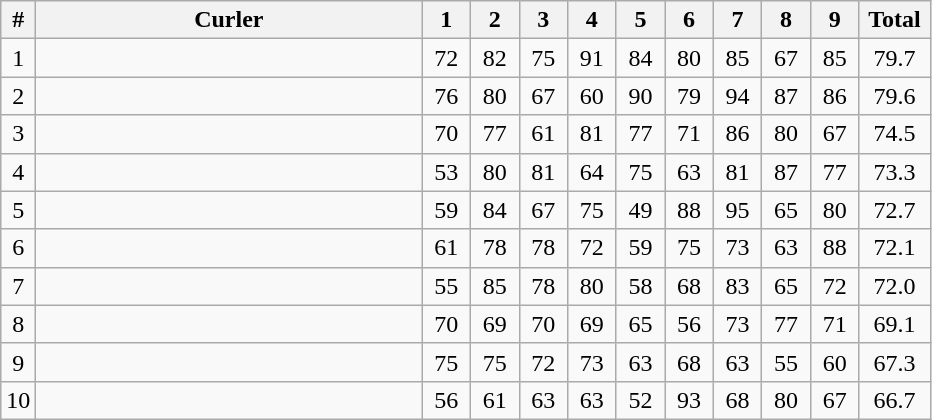<table class="wikitable sortable" style="text-align:center">
<tr>
<th>#</th>
<th width=250>Curler</th>
<th width=25>1</th>
<th width=25>2</th>
<th width=25>3</th>
<th width=25>4</th>
<th width=25>5</th>
<th width=25>6</th>
<th width=25>7</th>
<th width=25>8</th>
<th width=25>9</th>
<th width=40>Total</th>
</tr>
<tr>
<td>1</td>
<td align=left></td>
<td>72</td>
<td>82</td>
<td>75</td>
<td>91</td>
<td>84</td>
<td>80</td>
<td>85</td>
<td>67</td>
<td>85</td>
<td>79.7</td>
</tr>
<tr>
<td>2</td>
<td align=left></td>
<td>76</td>
<td>80</td>
<td>67</td>
<td>60</td>
<td>90</td>
<td>79</td>
<td>94</td>
<td>87</td>
<td>86</td>
<td>79.6</td>
</tr>
<tr>
<td>3</td>
<td align=left></td>
<td>70</td>
<td>77</td>
<td>61</td>
<td>81</td>
<td>77</td>
<td>71</td>
<td>86</td>
<td>80</td>
<td>67</td>
<td>74.5</td>
</tr>
<tr>
<td>4</td>
<td align=left></td>
<td>53</td>
<td>80</td>
<td>81</td>
<td>64</td>
<td>75</td>
<td>63</td>
<td>81</td>
<td>87</td>
<td>77</td>
<td>73.3</td>
</tr>
<tr>
<td>5</td>
<td align=left></td>
<td>59</td>
<td>84</td>
<td>67</td>
<td>75</td>
<td>49</td>
<td>88</td>
<td>95</td>
<td>65</td>
<td>80</td>
<td>72.7</td>
</tr>
<tr>
<td>6</td>
<td align=left></td>
<td>61</td>
<td>78</td>
<td>78</td>
<td>72</td>
<td>59</td>
<td>75</td>
<td>73</td>
<td>63</td>
<td>88</td>
<td>72.1</td>
</tr>
<tr>
<td>7</td>
<td align=left></td>
<td>55</td>
<td>85</td>
<td>78</td>
<td>80</td>
<td>58</td>
<td>68</td>
<td>83</td>
<td>65</td>
<td>72</td>
<td>72.0</td>
</tr>
<tr>
<td>8</td>
<td align=left></td>
<td>70</td>
<td>69</td>
<td>70</td>
<td>69</td>
<td>65</td>
<td>56</td>
<td>73</td>
<td>77</td>
<td>71</td>
<td>69.1</td>
</tr>
<tr>
<td>9</td>
<td align=left></td>
<td>75</td>
<td>75</td>
<td>72</td>
<td>73</td>
<td>63</td>
<td>68</td>
<td>63</td>
<td>55</td>
<td>60</td>
<td>67.3</td>
</tr>
<tr>
<td>10</td>
<td align=left></td>
<td>56</td>
<td>61</td>
<td>63</td>
<td>63</td>
<td>52</td>
<td>93</td>
<td>68</td>
<td>80</td>
<td>67</td>
<td>66.7</td>
</tr>
</table>
